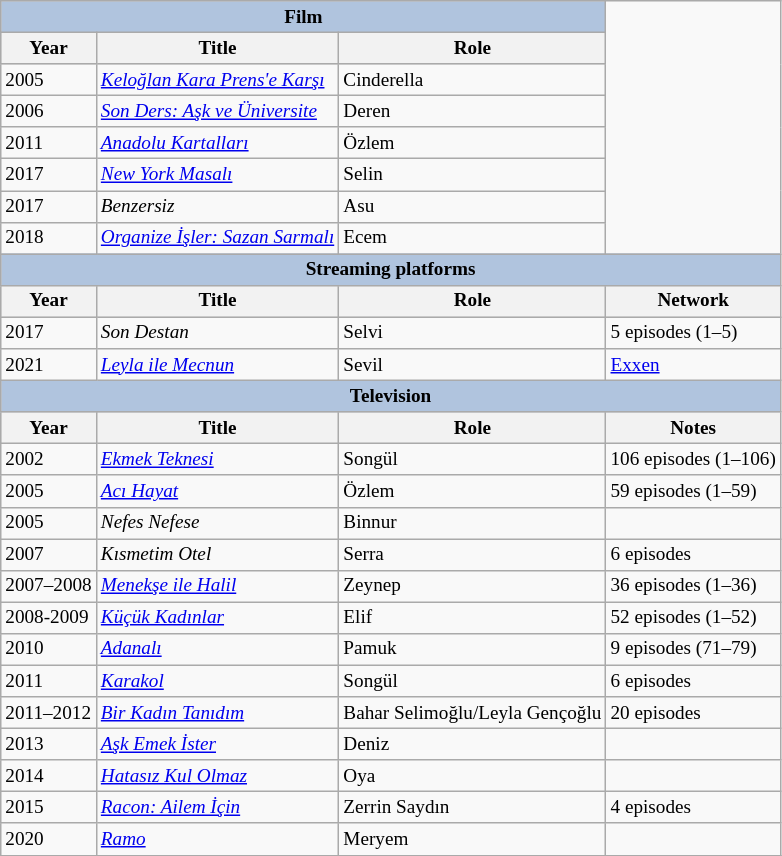<table class="wikitable plainrowheaders sortable" style="margin-right: 0; font-size: 80%;">
<tr bgcolor="#CCCCCC" align="center">
<th colspan="3" style="background: LightSteelBlue;">Film</th>
</tr>
<tr bgcolor="#CCCCCC" align="center">
<th>Year</th>
<th>Title</th>
<th>Role</th>
</tr>
<tr>
<td>2005</td>
<td><em><a href='#'>Keloğlan Kara Prens'e Karşı</a></em></td>
<td>Cinderella</td>
</tr>
<tr>
<td>2006</td>
<td><em><a href='#'>Son Ders: Aşk ve Üniversite</a></em></td>
<td>Deren</td>
</tr>
<tr>
<td>2011</td>
<td><em><a href='#'>Anadolu Kartalları</a></em></td>
<td>Özlem</td>
</tr>
<tr>
<td>2017</td>
<td><em><a href='#'>New York Masalı</a></em></td>
<td>Selin</td>
</tr>
<tr>
<td>2017</td>
<td><em>Benzersiz</em></td>
<td>Asu</td>
</tr>
<tr>
<td>2018</td>
<td><em><a href='#'>Organize İşler: Sazan Sarmalı</a></em></td>
<td>Ecem</td>
</tr>
<tr bgcolor="#CCCCCC" align="center">
<th colspan="4" style="background: LightSteelBlue;">Streaming platforms</th>
</tr>
<tr bgcolor="#CCCCCC" align="center">
<th>Year</th>
<th>Title</th>
<th>Role</th>
<th>Network</th>
</tr>
<tr>
<td>2017</td>
<td><em>Son Destan</em></td>
<td>Selvi</td>
<td>5 episodes (1–5)</td>
</tr>
<tr>
<td>2021</td>
<td><em><a href='#'>Leyla ile Mecnun</a></em></td>
<td>Sevil</td>
<td><a href='#'>Exxen</a></td>
</tr>
<tr bgcolor="#CCCCCC" align="center">
<th colspan="4" style="background: LightSteelBlue;">Television</th>
</tr>
<tr bgcolor="#CCCCCC" align="center">
<th>Year</th>
<th>Title</th>
<th>Role</th>
<th>Notes</th>
</tr>
<tr>
<td>2002</td>
<td><em><a href='#'>Ekmek Teknesi</a></em></td>
<td>Songül</td>
<td>106 episodes (1–106)</td>
</tr>
<tr>
<td>2005</td>
<td><a href='#'><em>Acı Hayat</em></a></td>
<td>Özlem</td>
<td>59 episodes (1–59)</td>
</tr>
<tr>
<td>2005</td>
<td><em>Nefes Nefese</em></td>
<td>Binnur</td>
<td></td>
</tr>
<tr>
<td>2007</td>
<td><em>Kısmetim Otel</em></td>
<td>Serra</td>
<td>6 episodes</td>
</tr>
<tr>
<td>2007–2008</td>
<td><em><a href='#'>Menekşe ile Halil</a></em></td>
<td>Zeynep</td>
<td>36 episodes (1–36)</td>
</tr>
<tr>
<td>2008-2009</td>
<td><em><a href='#'>Küçük Kadınlar</a></em></td>
<td>Elif</td>
<td>52 episodes (1–52)</td>
</tr>
<tr>
<td>2010</td>
<td><em><a href='#'>Adanalı</a></em></td>
<td>Pamuk</td>
<td>9 episodes (71–79)</td>
</tr>
<tr>
<td>2011</td>
<td><em><a href='#'>Karakol</a></em></td>
<td>Songül</td>
<td>6 episodes</td>
</tr>
<tr>
<td>2011–2012</td>
<td><em><a href='#'>Bir Kadın Tanıdım</a></em></td>
<td>Bahar Selimoğlu/Leyla Gençoğlu</td>
<td>20 episodes</td>
</tr>
<tr>
<td>2013</td>
<td><em><a href='#'>Aşk Emek İster</a></em></td>
<td>Deniz</td>
<td></td>
</tr>
<tr>
<td>2014</td>
<td><em><a href='#'>Hatasız Kul Olmaz</a></em></td>
<td>Oya</td>
<td></td>
</tr>
<tr>
<td>2015</td>
<td><em><a href='#'>Racon: Ailem İçin</a></em></td>
<td>Zerrin Saydın</td>
<td>4 episodes</td>
</tr>
<tr>
<td>2020</td>
<td><em><a href='#'>Ramo</a></em></td>
<td>Meryem</td>
<td></td>
</tr>
<tr>
</tr>
</table>
